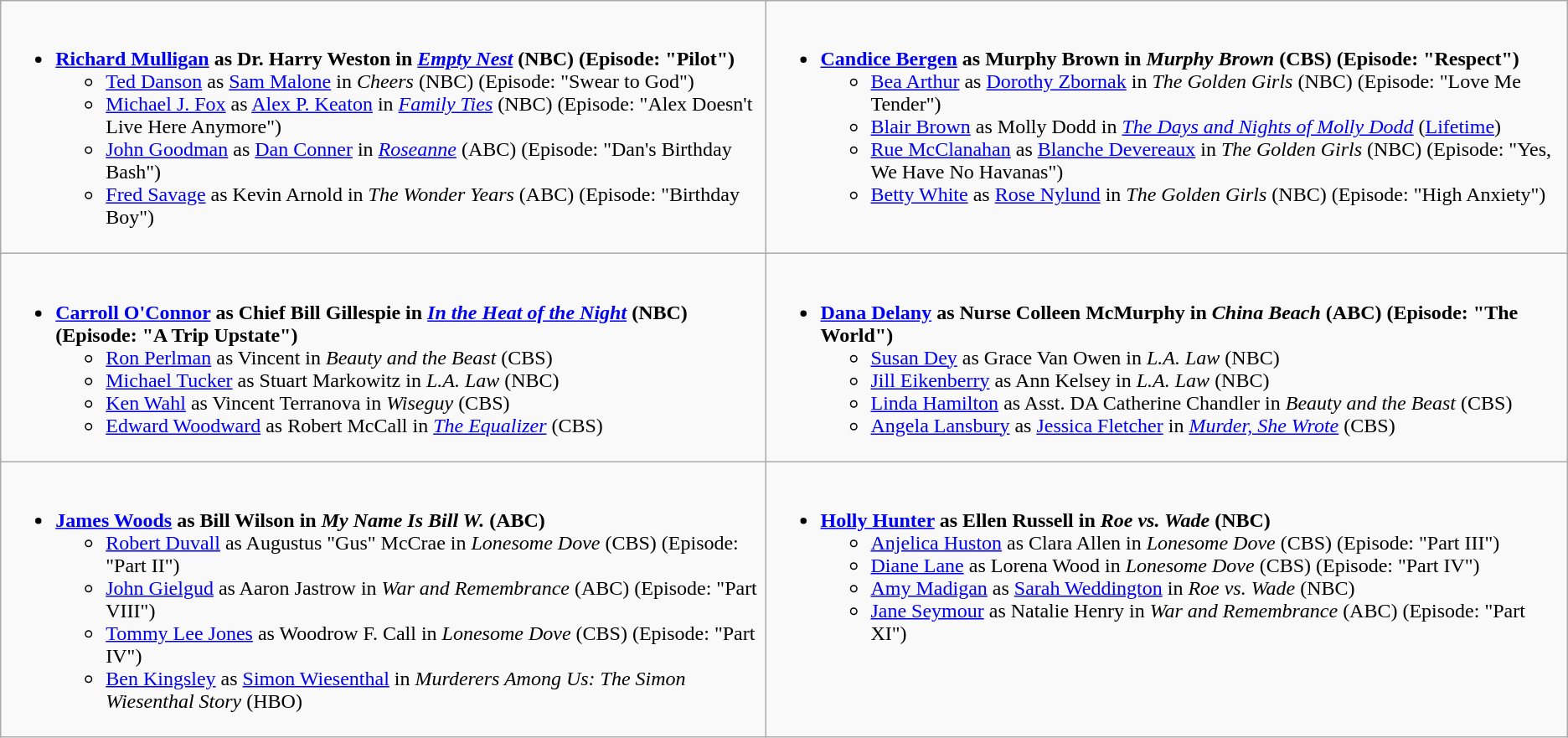<table class="wikitable">
<tr>
<td style="vertical-align:top;"><br><ul><li><strong><a href='#'>Richard Mulligan</a> as Dr. Harry Weston in <em><a href='#'>Empty Nest</a></em> (NBC) (Episode: "Pilot")</strong><ul><li><a href='#'>Ted Danson</a> as <a href='#'>Sam Malone</a> in <em>Cheers</em> (NBC) (Episode: "Swear to God")</li><li><a href='#'>Michael J. Fox</a> as <a href='#'>Alex P. Keaton</a> in <em><a href='#'>Family Ties</a></em> (NBC) (Episode: "Alex Doesn't Live Here Anymore")</li><li><a href='#'>John Goodman</a> as <a href='#'>Dan Conner</a> in <em><a href='#'>Roseanne</a></em> (ABC) (Episode: "Dan's Birthday Bash")</li><li><a href='#'>Fred Savage</a> as Kevin Arnold in <em>The Wonder Years</em> (ABC) (Episode: "Birthday Boy")</li></ul></li></ul></td>
<td style="vertical-align:top;"><br><ul><li><strong><a href='#'>Candice Bergen</a> as Murphy Brown in <em>Murphy Brown</em> (CBS) (Episode: "Respect")</strong><ul><li><a href='#'>Bea Arthur</a> as <a href='#'>Dorothy Zbornak</a> in <em>The Golden Girls</em> (NBC) (Episode: "Love Me Tender")</li><li><a href='#'>Blair Brown</a> as Molly Dodd in <em><a href='#'>The Days and Nights of Molly Dodd</a></em> (<a href='#'>Lifetime</a>)</li><li><a href='#'>Rue McClanahan</a> as <a href='#'>Blanche Devereaux</a> in <em>The Golden Girls</em> (NBC) (Episode: "Yes, We Have No Havanas")</li><li><a href='#'>Betty White</a> as <a href='#'>Rose Nylund</a> in <em>The Golden Girls</em> (NBC) (Episode: "High Anxiety")</li></ul></li></ul></td>
</tr>
<tr>
<td style="vertical-align:top;"><br><ul><li><strong><a href='#'>Carroll O'Connor</a> as Chief Bill Gillespie in <em><a href='#'>In the Heat of the Night</a></em> (NBC) (Episode: "A Trip Upstate")</strong><ul><li><a href='#'>Ron Perlman</a> as Vincent in <em>Beauty and the Beast</em> (CBS)</li><li><a href='#'>Michael Tucker</a> as Stuart Markowitz in <em>L.A. Law</em> (NBC)</li><li><a href='#'>Ken Wahl</a> as Vincent Terranova in <em>Wiseguy</em> (CBS)</li><li><a href='#'>Edward Woodward</a> as Robert McCall in <em><a href='#'>The Equalizer</a></em> (CBS)</li></ul></li></ul></td>
<td style="vertical-align:top;"><br><ul><li><strong><a href='#'>Dana Delany</a> as Nurse Colleen McMurphy in <em>China Beach</em> (ABC) (Episode: "The World")</strong><ul><li><a href='#'>Susan Dey</a> as Grace Van Owen in <em>L.A. Law</em> (NBC)</li><li><a href='#'>Jill Eikenberry</a> as Ann Kelsey in <em>L.A. Law</em> (NBC)</li><li><a href='#'>Linda Hamilton</a> as Asst. DA Catherine Chandler in <em>Beauty and the Beast</em> (CBS)</li><li><a href='#'>Angela Lansbury</a> as <a href='#'>Jessica Fletcher</a> in <em><a href='#'>Murder, She Wrote</a></em> (CBS)</li></ul></li></ul></td>
</tr>
<tr>
<td style="vertical-align:top;"><br><ul><li><strong><a href='#'>James Woods</a> as Bill Wilson in <em>My Name Is Bill W.</em> (ABC)</strong><ul><li><a href='#'>Robert Duvall</a> as Augustus "Gus" McCrae in <em>Lonesome Dove</em> (CBS) (Episode: "Part II")</li><li><a href='#'>John Gielgud</a> as Aaron Jastrow in <em>War and Remembrance</em> (ABC) (Episode: "Part VIII")</li><li><a href='#'>Tommy Lee Jones</a> as Woodrow F. Call in <em>Lonesome Dove</em> (CBS) (Episode: "Part IV")</li><li><a href='#'>Ben Kingsley</a> as <a href='#'>Simon Wiesenthal</a> in <em>Murderers Among Us: The Simon Wiesenthal Story</em> (HBO)</li></ul></li></ul></td>
<td style="vertical-align:top;"><br><ul><li><strong><a href='#'>Holly Hunter</a> as Ellen Russell in <em>Roe vs. Wade</em> (NBC)</strong><ul><li><a href='#'>Anjelica Huston</a> as Clara Allen in <em>Lonesome Dove</em> (CBS) (Episode: "Part III")</li><li><a href='#'>Diane Lane</a> as Lorena Wood in <em>Lonesome Dove</em> (CBS) (Episode: "Part IV")</li><li><a href='#'>Amy Madigan</a> as <a href='#'>Sarah Weddington</a> in <em>Roe vs. Wade</em> (NBC)</li><li><a href='#'>Jane Seymour</a> as Natalie Henry in <em>War and Remembrance</em> (ABC) (Episode: "Part XI")</li></ul></li></ul></td>
</tr>
</table>
